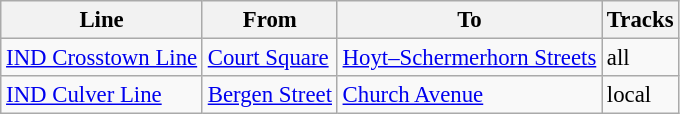<table class="wikitable collapsible" style="font-size:95%">
<tr>
<th>Line</th>
<th>From</th>
<th>To</th>
<th>Tracks</th>
</tr>
<tr>
<td><a href='#'>IND Crosstown Line</a></td>
<td><a href='#'>Court Square</a></td>
<td><a href='#'>Hoyt–Schermerhorn Streets</a></td>
<td>all</td>
</tr>
<tr>
<td><a href='#'>IND Culver Line</a></td>
<td><a href='#'>Bergen Street</a></td>
<td><a href='#'>Church Avenue</a></td>
<td>local</td>
</tr>
</table>
